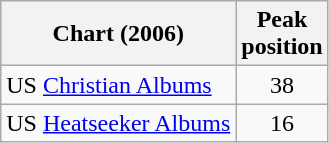<table class="wikitable">
<tr>
<th>Chart (2006)</th>
<th>Peak<br>position</th>
</tr>
<tr>
<td>US <a href='#'>Christian Albums</a></td>
<td style="text-align:center;">38</td>
</tr>
<tr>
<td>US <a href='#'>Heatseeker Albums</a></td>
<td style="text-align:center;">16</td>
</tr>
</table>
